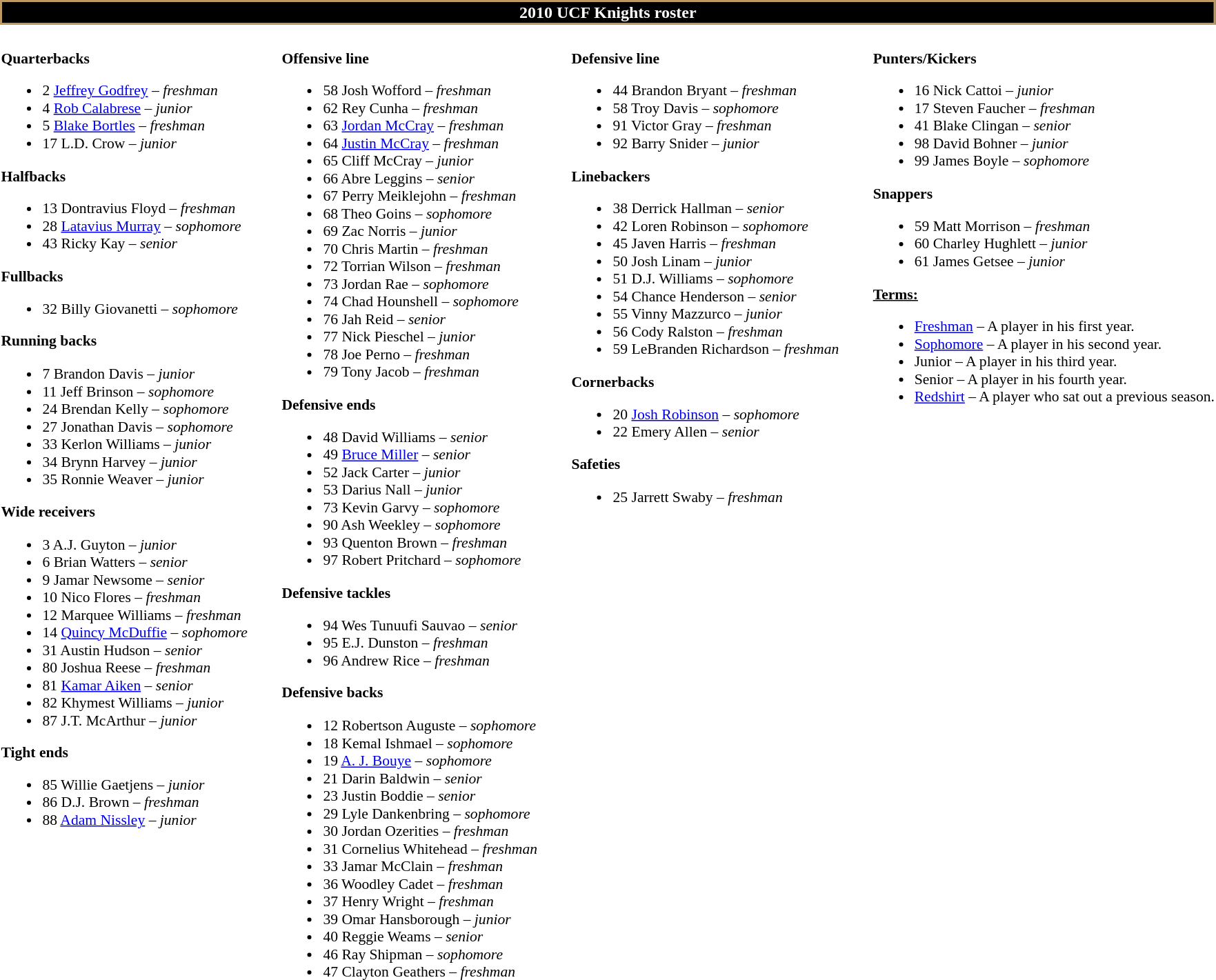<table class="toccolours" style="text-align: left;">
<tr>
<th colspan="9" style="background-color: #000000; color: white; text-align: center;border:2px solid #BD9B60;">2010 UCF Knights roster</th>
</tr>
<tr>
<td colspan="9" align="center"><small></small></td>
</tr>
<tr>
<td style="font-size: 90%;" valign="top"><br><strong>Quarterbacks</strong><ul><li>2 <a href='#'>Jeffrey Godfrey</a> – <em>freshman</em></li><li>4 <a href='#'>Rob Calabrese</a> – <em>junior</em></li><li>5 <a href='#'>Blake Bortles</a> – <em>freshman</em></li><li>17 L.D. Crow – <em> junior</em></li></ul><strong>Halfbacks</strong><ul><li>13 Dontravius Floyd – <em> freshman</em></li><li>28 <a href='#'>Latavius Murray</a> – <em> sophomore</em></li><li>43 Ricky Kay – <em>senior</em></li></ul><strong>Fullbacks</strong><ul><li>32 Billy Giovanetti – <em> sophomore</em></li></ul><strong>Running backs</strong><ul><li>7 Brandon Davis – <em>junior</em></li><li>11 Jeff Brinson – <em> sophomore</em></li><li>24 Brendan Kelly – <em> sophomore</em></li><li>27 Jonathan Davis – <em>sophomore</em></li><li>33 Kerlon Williams – <em> junior</em></li><li>34 Brynn Harvey – <em>junior</em></li><li>35 Ronnie Weaver – <em> junior</em></li></ul><strong>Wide receivers</strong><ul><li>3 A.J. Guyton – <em> junior</em></li><li>6 Brian Watters – <em> senior</em></li><li>9 Jamar Newsome – <em> senior</em></li><li>10 Nico Flores – <em> freshman</em></li><li>12 Marquee Williams – <em> freshman</em></li><li>14 <a href='#'>Quincy McDuffie</a> – <em>sophomore</em></li><li>31 Austin Hudson – <em> senior</em></li><li>80 Joshua Reese – <em>freshman</em></li><li>81 <a href='#'>Kamar Aiken</a> – <em>senior</em></li><li>82 Khymest Williams – <em> junior</em></li><li>87 J.T. McArthur – <em> junior</em></li></ul><strong>Tight ends</strong><ul><li>85 Willie Gaetjens – <em> junior</em></li><li>86 D.J. Brown – <em> freshman</em></li><li>88 <a href='#'>Adam Nissley</a> – <em> junior</em></li></ul></td>
<td width="25"> </td>
<td style="font-size: 90%;" valign="top"><br><strong>Offensive line</strong><ul><li>58 Josh Wofford – <em> freshman</em></li><li>62 Rey Cunha – <em> freshman</em></li><li>63 <a href='#'>Jordan McCray</a> – <em>freshman</em></li><li>64 <a href='#'>Justin McCray</a> – <em>freshman</em></li><li>65 Cliff McCray – <em> junior</em></li><li>66 Abre Leggins – <em> senior</em></li><li>67 Perry Meiklejohn – <em>freshman</em></li><li>68 Theo Goins – <em> sophomore</em></li><li>69 Zac Norris – <em> junior</em></li><li>70 Chris Martin – <em> freshman</em></li><li>72 Torrian Wilson – <em>freshman</em></li><li>73 Jordan Rae – <em> sophomore</em></li><li>74 Chad Hounshell – <em> sophomore</em></li><li>76 Jah Reid – <em> senior</em></li><li>77 Nick Pieschel – <em> junior</em></li><li>78 Joe Perno – <em> freshman</em></li><li>79 Tony Jacob – <em>freshman</em></li></ul><strong>Defensive ends</strong><ul><li>48 David Williams – <em> senior</em></li><li>49 <a href='#'>Bruce Miller</a> – <em> senior</em></li><li>52 Jack Carter – <em> junior</em></li><li>53 Darius Nall – <em> junior</em></li><li>73 Kevin Garvy – <em> sophomore</em></li><li>90 Ash Weekley – <em> sophomore</em></li><li>93 Quenton Brown – <em>freshman</em></li><li>97 Robert Pritchard – <em> sophomore</em></li></ul><strong>Defensive tackles</strong><ul><li>94 Wes Tunuufi Sauvao – <em> senior</em></li><li>95 E.J. Dunston – <em>freshman</em></li><li>96 Andrew Rice – <em>freshman</em></li></ul><strong>Defensive backs</strong><ul><li>12 Robertson Auguste – <em> sophomore</em></li><li>18 Kemal Ishmael – <em>sophomore</em></li><li>19 <a href='#'>A. J. Bouye</a> – <em>sophomore</em></li><li>21 Darin Baldwin – <em>senior</em></li><li>23 Justin Boddie – <em>senior</em></li><li>29 Lyle Dankenbring – <em> sophomore</em></li><li>30 Jordan Ozerities – <em>freshman</em></li><li>31 Cornelius Whitehead – <em>freshman</em></li><li>33 Jamar McClain – <em>freshman</em></li><li>36 Woodley Cadet – <em>freshman</em></li><li>37 Henry Wright – <em> freshman</em></li><li>39 Omar Hansborough – <em> junior</em></li><li>40 Reggie Weams – <em>senior</em></li><li>46 Ray Shipman – <em> sophomore</em></li><li>47 Clayton Geathers – <em>freshman</em></li></ul></td>
<td width="25"> </td>
<td style="font-size: 90%;" valign="top"><br><strong>Defensive line</strong><ul><li>44 Brandon Bryant – <em> freshman</em></li><li>58 Troy Davis – <em>sophomore</em></li><li>91 Victor Gray – <em> freshman</em></li><li>92 Barry Snider – <em> junior</em></li></ul><strong>Linebackers</strong><ul><li>38 Derrick Hallman – <em>senior</em></li><li>42 Loren Robinson – <em> sophomore</em></li><li>45 Javen Harris – <em> freshman</em></li><li>50 Josh Linam – <em>junior</em></li><li>51 D.J. Williams – <em> sophomore</em></li><li>54 Chance Henderson – <em> senior</em></li><li>55 Vinny Mazzurco – <em> junior</em></li><li>56 Cody Ralston – <em>freshman</em></li><li>59 LeBranden Richardson – <em>freshman</em></li></ul><strong>Cornerbacks</strong><ul><li>20 <a href='#'>Josh Robinson</a> – <em>sophomore</em></li><li>22 Emery Allen – <em> senior</em></li></ul><strong>Safeties</strong><ul><li>25 Jarrett Swaby – <em> freshman</em></li></ul></td>
<td width="25"> </td>
<td style="font-size: 90%;" valign="top"><br><strong>Punters/Kickers</strong><ul><li>16 Nick Cattoi – <em>junior</em></li><li>17 Steven Faucher – <em> freshman</em></li><li>41 Blake Clingan – <em>senior</em></li><li>98 David Bohner – <em> junior</em></li><li>99 James Boyle – <em>sophomore</em></li></ul><strong>Snappers</strong><ul><li>59 Matt Morrison – <em> freshman</em></li><li>60 Charley Hughlett – <em>junior</em></li><li>61 James Getsee – <em> junior</em></li></ul><u><strong>Terms:</strong></u><ul><li><a href='#'>Freshman</a> – A player in his first year.</li><li><a href='#'>Sophomore</a> – A player in his second year.</li><li>Junior – A player in his third year.</li><li>Senior – A player in his fourth year.</li><li> <a href='#'>Redshirt</a> – A player who sat out a previous season.</li></ul></td>
</tr>
</table>
